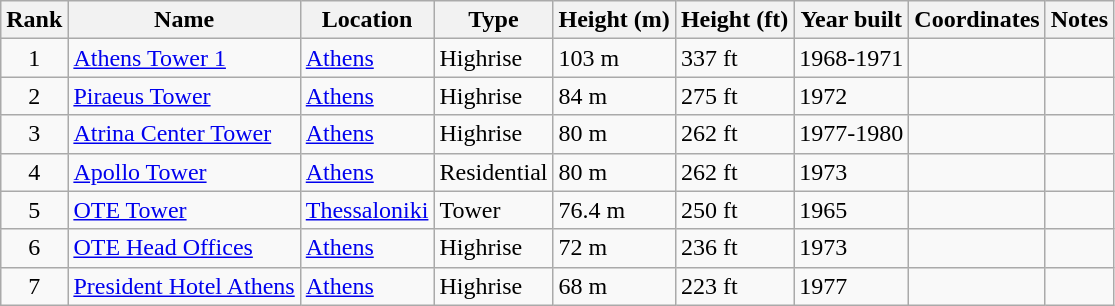<table class="wikitable sortable">
<tr>
<th data-sort-type="number">Rank</th>
<th>Name</th>
<th>Location</th>
<th>Type</th>
<th>Height (m)</th>
<th>Height (ft)</th>
<th>Year built</th>
<th>Coordinates</th>
<th>Notes</th>
</tr>
<tr>
<td align="center">1</td>
<td><a href='#'>Athens Tower 1</a></td>
<td><a href='#'>Athens</a></td>
<td>Highrise</td>
<td>103 m</td>
<td>337 ft</td>
<td>1968-1971</td>
<td></td>
<td></td>
</tr>
<tr>
<td align="center">2</td>
<td><a href='#'>Piraeus Tower</a></td>
<td><a href='#'>Athens</a></td>
<td>Highrise</td>
<td>84 m</td>
<td>275 ft</td>
<td>1972</td>
<td></td>
<td></td>
</tr>
<tr>
<td align="center">3</td>
<td><a href='#'>Atrina Center Tower</a></td>
<td><a href='#'>Athens</a></td>
<td>Highrise</td>
<td>80 m</td>
<td>262 ft</td>
<td>1977-1980</td>
<td></td>
<td></td>
</tr>
<tr>
<td align="center">4</td>
<td><a href='#'>Apollo Tower</a></td>
<td><a href='#'>Athens</a></td>
<td>Residential</td>
<td>80 m</td>
<td>262 ft</td>
<td>1973</td>
<td></td>
<td></td>
</tr>
<tr>
<td align="center">5</td>
<td><a href='#'>OTE Tower</a></td>
<td><a href='#'>Thessaloniki</a></td>
<td>Tower</td>
<td>76.4 m</td>
<td>250 ft</td>
<td>1965</td>
<td></td>
<td></td>
</tr>
<tr>
<td align="center">6</td>
<td><a href='#'>OTE Head Offices</a></td>
<td><a href='#'>Athens</a></td>
<td>Highrise</td>
<td>72 m</td>
<td>236 ft</td>
<td>1973</td>
<td></td>
<td></td>
</tr>
<tr>
<td align="center">7</td>
<td><a href='#'>President Hotel Athens</a></td>
<td><a href='#'>Athens</a></td>
<td>Highrise</td>
<td>68 m</td>
<td>223 ft</td>
<td>1977</td>
<td></td>
<td></td>
</tr>
</table>
